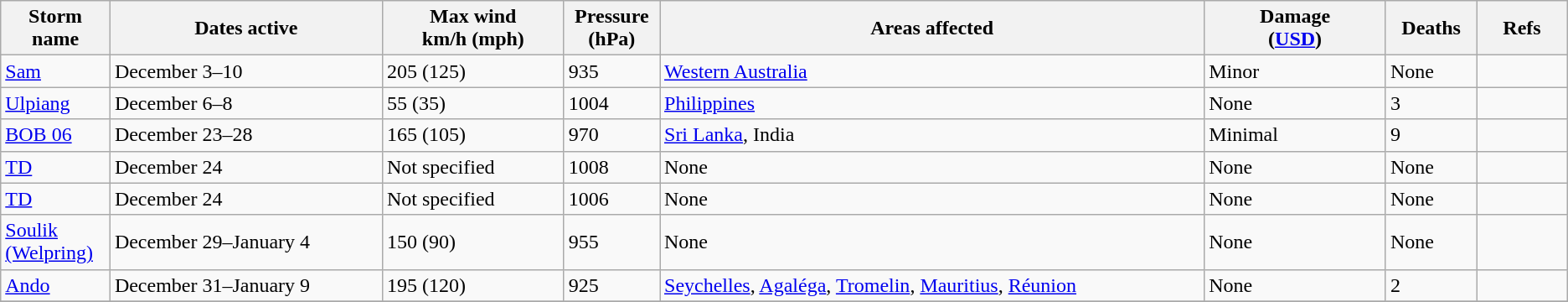<table class="wikitable sortable">
<tr>
<th width="5%">Storm name</th>
<th width="15%">Dates active</th>
<th width="10%">Max wind<br>km/h (mph)</th>
<th width="5%">Pressure<br>(hPa)</th>
<th width="30%">Areas affected</th>
<th width="10%">Damage<br>(<a href='#'>USD</a>)</th>
<th width="5%">Deaths</th>
<th width="5%">Refs</th>
</tr>
<tr>
<td><a href='#'>Sam</a></td>
<td>December 3–10</td>
<td>205 (125)</td>
<td>935</td>
<td><a href='#'>Western Australia</a></td>
<td>Minor</td>
<td>None</td>
<td></td>
</tr>
<tr>
<td><a href='#'>Ulpiang</a></td>
<td>December 6–8</td>
<td>55 (35)</td>
<td>1004</td>
<td><a href='#'>Philippines</a></td>
<td>None</td>
<td>3</td>
<td></td>
</tr>
<tr>
<td><a href='#'>BOB 06</a></td>
<td>December 23–28</td>
<td>165 (105)</td>
<td>970</td>
<td><a href='#'>Sri Lanka</a>, India</td>
<td>Minimal</td>
<td>9</td>
<td></td>
</tr>
<tr>
<td><a href='#'>TD</a></td>
<td>December 24</td>
<td>Not specified</td>
<td>1008</td>
<td>None</td>
<td>None</td>
<td>None</td>
<td></td>
</tr>
<tr>
<td><a href='#'>TD</a></td>
<td>December 24</td>
<td>Not specified</td>
<td>1006</td>
<td>None</td>
<td>None</td>
<td>None</td>
<td></td>
</tr>
<tr>
<td><a href='#'>Soulik (Welpring)</a></td>
<td>December 29–January 4</td>
<td>150 (90)</td>
<td>955</td>
<td>None</td>
<td>None</td>
<td>None</td>
<td></td>
</tr>
<tr>
<td><a href='#'>Ando</a></td>
<td>December 31–January 9</td>
<td>195 (120)</td>
<td>925</td>
<td><a href='#'>Seychelles</a>, <a href='#'>Agaléga</a>, <a href='#'>Tromelin</a>, <a href='#'>Mauritius</a>, <a href='#'>Réunion</a></td>
<td>None</td>
<td>2</td>
<td></td>
</tr>
<tr>
</tr>
</table>
